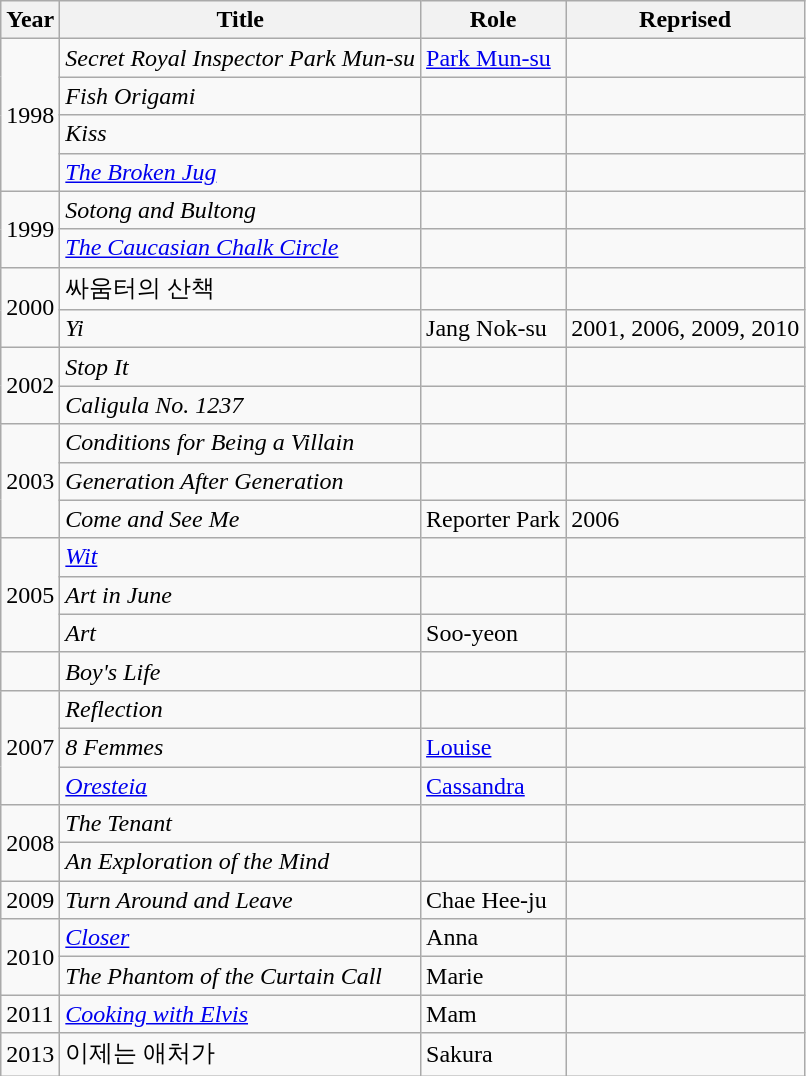<table class="wikitable sortable">
<tr>
<th>Year</th>
<th>Title</th>
<th>Role</th>
<th>Reprised</th>
</tr>
<tr>
<td rowspan=4>1998</td>
<td><em>Secret Royal Inspector Park Mun-su</em></td>
<td><a href='#'>Park Mun-su</a></td>
<td></td>
</tr>
<tr>
<td><em>Fish Origami</em></td>
<td></td>
<td></td>
</tr>
<tr>
<td><em>Kiss</em></td>
<td></td>
<td></td>
</tr>
<tr>
<td><em><a href='#'>The Broken Jug</a></em></td>
<td></td>
<td></td>
</tr>
<tr>
<td rowspan=2>1999</td>
<td><em>Sotong and Bultong</em></td>
<td></td>
<td></td>
</tr>
<tr>
<td><em><a href='#'>The Caucasian Chalk Circle</a></em></td>
<td></td>
<td></td>
</tr>
<tr>
<td rowspan=2>2000</td>
<td>싸움터의 산책</td>
<td></td>
<td></td>
</tr>
<tr>
<td><em>Yi</em></td>
<td>Jang Nok-su</td>
<td>2001, 2006, 2009, 2010</td>
</tr>
<tr>
<td rowspan=2>2002</td>
<td><em>Stop It</em></td>
<td></td>
</tr>
<tr>
<td><em>Caligula No. 1237</em></td>
<td></td>
<td></td>
</tr>
<tr>
<td rowspan=3>2003</td>
<td><em>Conditions for Being a Villain</em></td>
<td></td>
<td></td>
</tr>
<tr>
<td><em>Generation After Generation</em></td>
<td></td>
<td></td>
</tr>
<tr>
<td><em>Come and See Me</em></td>
<td>Reporter Park</td>
<td>2006</td>
</tr>
<tr>
<td rowspan=3>2005</td>
<td><em><a href='#'>Wit</a></em></td>
<td></td>
<td></td>
</tr>
<tr>
<td><em>Art in June</em></td>
<td></td>
<td></td>
</tr>
<tr>
<td><em>Art</em></td>
<td>Soo-yeon</td>
<td></td>
</tr>
<tr>
<td></td>
<td><em>Boy's Life</em></td>
<td></td>
<td></td>
</tr>
<tr>
<td rowspan=3>2007</td>
<td><em>Reflection</em></td>
<td></td>
<td></td>
</tr>
<tr>
<td><em>8 Femmes</em></td>
<td><a href='#'>Louise</a></td>
<td></td>
</tr>
<tr>
<td><em><a href='#'>Oresteia</a></em></td>
<td><a href='#'>Cassandra</a></td>
<td></td>
</tr>
<tr>
<td rowspan=2>2008</td>
<td><em>The Tenant</em></td>
<td></td>
<td></td>
</tr>
<tr>
<td><em>An Exploration of the Mind</em></td>
<td></td>
<td></td>
</tr>
<tr>
<td>2009</td>
<td><em>Turn Around and Leave</em></td>
<td>Chae Hee-ju</td>
<td></td>
</tr>
<tr>
<td rowspan=2>2010</td>
<td><em><a href='#'>Closer</a></em></td>
<td>Anna</td>
<td></td>
</tr>
<tr>
<td><em>The Phantom of the Curtain Call</em></td>
<td>Marie</td>
<td></td>
</tr>
<tr>
<td>2011</td>
<td><em><a href='#'>Cooking with Elvis</a></em></td>
<td>Mam</td>
<td></td>
</tr>
<tr>
<td>2013</td>
<td>이제는 애처가</td>
<td>Sakura</td>
<td></td>
</tr>
</table>
